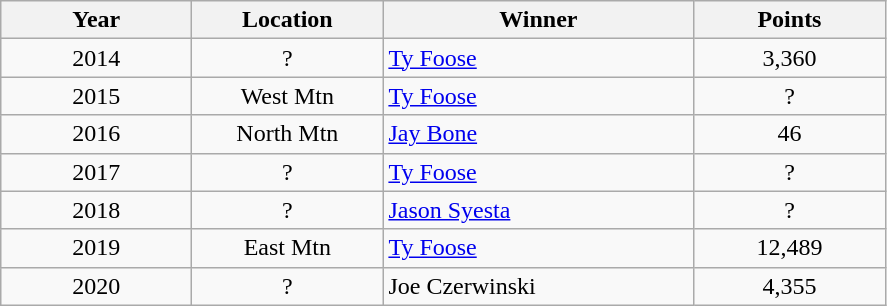<table class="wikitable">
<tr>
<th width = "120">Year</th>
<th width = "120">Location</th>
<th width = "200">Winner</th>
<th width = "120">Points</th>
</tr>
<tr>
<td align="center">2014</td>
<td align="center">?</td>
<td> <a href='#'>Ty Foose</a></td>
<td align="center">3,360</td>
</tr>
<tr>
<td align="center">2015</td>
<td align="center">West Mtn</td>
<td> <a href='#'>Ty Foose</a></td>
<td align="center">?</td>
</tr>
<tr>
<td align="center">2016</td>
<td align="center">North Mtn</td>
<td> <a href='#'>Jay Bone</a></td>
<td align="center">46</td>
</tr>
<tr>
<td align="center">2017</td>
<td align="center">?</td>
<td> <a href='#'>Ty Foose</a></td>
<td align="center">?</td>
</tr>
<tr>
<td align="center">2018</td>
<td align="center">?</td>
<td> <a href='#'>Jason Syesta</a></td>
<td align="center">?</td>
</tr>
<tr>
<td align="center">2019</td>
<td align="center">East Mtn</td>
<td> <a href='#'>Ty Foose</a></td>
<td align="center">12,489</td>
</tr>
<tr>
<td align="center">2020</td>
<td align="center">?</td>
<td> Joe Czerwinski</td>
<td align="center">4,355</td>
</tr>
</table>
